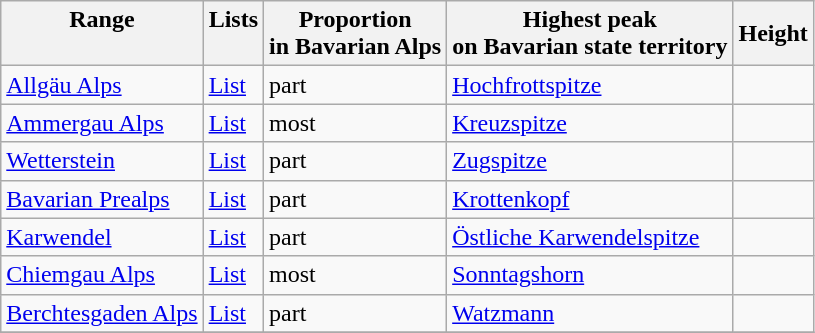<table class="wikitable sortable">
<tr class="hintergrundfarbe5">
<th>Range<br><br></th>
<th class="unsortable">Lists<br><br></th>
<th>Proportion<br>in Bavarian Alps<br></th>
<th>Highest peak<br>on Bavarian state territory<br></th>
<th>Height</th>
</tr>
<tr>
<td><a href='#'>Allgäu Alps</a></td>
<td><a href='#'>List</a></td>
<td>part</td>
<td><a href='#'>Hochfrottspitze</a></td>
<td></td>
</tr>
<tr>
<td><a href='#'>Ammergau Alps</a></td>
<td><a href='#'>List</a></td>
<td>most</td>
<td><a href='#'>Kreuzspitze</a></td>
<td></td>
</tr>
<tr>
<td><a href='#'>Wetterstein</a></td>
<td><a href='#'>List</a></td>
<td>part</td>
<td><a href='#'>Zugspitze</a></td>
<td></td>
</tr>
<tr>
<td><a href='#'>Bavarian Prealps</a></td>
<td><a href='#'>List</a></td>
<td>part</td>
<td><a href='#'>Krottenkopf</a></td>
<td></td>
</tr>
<tr>
<td><a href='#'>Karwendel</a></td>
<td><a href='#'>List</a></td>
<td>part</td>
<td><a href='#'>Östliche Karwendelspitze</a></td>
<td></td>
</tr>
<tr>
<td><a href='#'>Chiemgau Alps</a></td>
<td><a href='#'>List</a></td>
<td>most</td>
<td><a href='#'>Sonntagshorn</a></td>
<td></td>
</tr>
<tr>
<td><a href='#'>Berchtesgaden Alps</a></td>
<td><a href='#'>List</a></td>
<td>part</td>
<td><a href='#'>Watzmann</a></td>
<td></td>
</tr>
<tr>
</tr>
</table>
